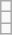<table class="wikitable">
<tr>
<td></td>
</tr>
<tr>
<td></td>
</tr>
<tr>
<td></td>
</tr>
</table>
